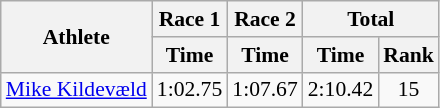<table class="wikitable" style="font-size:90%">
<tr>
<th rowspan="2">Athlete</th>
<th>Race 1</th>
<th>Race 2</th>
<th colspan="2">Total</th>
</tr>
<tr>
<th>Time</th>
<th>Time</th>
<th>Time</th>
<th>Rank</th>
</tr>
<tr>
<td><a href='#'>Mike Kildevæld</a></td>
<td align="center">1:02.75</td>
<td align="center">1:07.67</td>
<td align="center">2:10.42</td>
<td align="center">15</td>
</tr>
</table>
